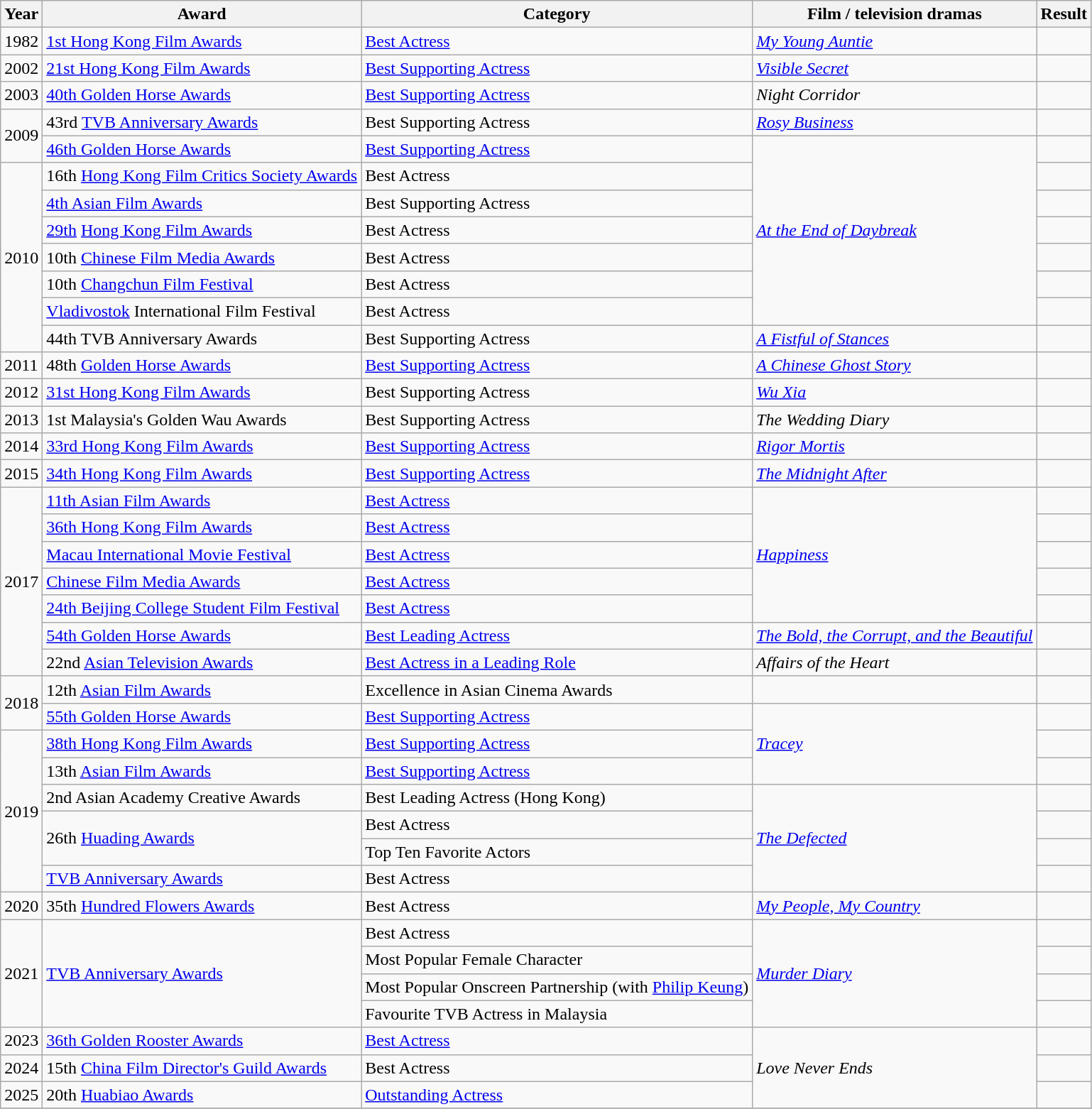<table class="wikitable sortable">
<tr>
<th>Year</th>
<th>Award</th>
<th>Category</th>
<th>Film / television dramas</th>
<th class="unsortable">Result</th>
</tr>
<tr>
<td>1982</td>
<td><a href='#'>1st Hong Kong Film Awards</a></td>
<td><a href='#'>Best Actress</a></td>
<td><em><a href='#'>My Young Auntie</a></em></td>
<td></td>
</tr>
<tr>
<td>2002</td>
<td><a href='#'>21st Hong Kong Film Awards</a></td>
<td><a href='#'>Best Supporting Actress</a></td>
<td><em><a href='#'>Visible Secret</a></em></td>
<td></td>
</tr>
<tr>
<td>2003</td>
<td><a href='#'>40th Golden Horse Awards</a></td>
<td><a href='#'>Best Supporting Actress</a></td>
<td><em>Night Corridor</em></td>
<td></td>
</tr>
<tr>
<td rowspan=2>2009</td>
<td>43rd <a href='#'>TVB Anniversary Awards</a></td>
<td>Best Supporting Actress</td>
<td><em><a href='#'>Rosy Business</a></em></td>
<td></td>
</tr>
<tr>
<td><a href='#'>46th Golden Horse Awards</a></td>
<td><a href='#'>Best Supporting Actress</a></td>
<td rowspan=7><em><a href='#'>At the End of Daybreak</a></em></td>
<td></td>
</tr>
<tr>
<td rowspan=7>2010</td>
<td>16th <a href='#'>Hong Kong Film Critics Society Awards</a></td>
<td>Best Actress</td>
<td></td>
</tr>
<tr>
<td><a href='#'>4th Asian Film Awards</a></td>
<td>Best Supporting Actress</td>
<td></td>
</tr>
<tr>
<td><a href='#'>29th</a> <a href='#'>Hong Kong Film Awards</a></td>
<td>Best Actress</td>
<td></td>
</tr>
<tr>
<td>10th <a href='#'>Chinese Film Media Awards</a></td>
<td>Best Actress</td>
<td></td>
</tr>
<tr>
<td>10th <a href='#'>Changchun Film Festival</a></td>
<td>Best Actress</td>
<td></td>
</tr>
<tr>
<td><a href='#'>Vladivostok</a> International Film Festival</td>
<td>Best Actress</td>
<td></td>
</tr>
<tr>
<td>44th TVB Anniversary Awards</td>
<td>Best Supporting Actress</td>
<td><em><a href='#'>A Fistful of Stances</a></em></td>
<td></td>
</tr>
<tr>
<td>2011</td>
<td>48th <a href='#'>Golden Horse Awards</a></td>
<td><a href='#'>Best Supporting Actress</a></td>
<td><em><a href='#'>A Chinese Ghost Story</a></em></td>
<td></td>
</tr>
<tr>
<td>2012</td>
<td><a href='#'>31st Hong Kong Film Awards</a></td>
<td>Best Supporting Actress</td>
<td><em><a href='#'>Wu Xia</a></em></td>
<td></td>
</tr>
<tr>
<td>2013</td>
<td>1st Malaysia's Golden Wau Awards</td>
<td>Best Supporting Actress</td>
<td><em>The Wedding Diary</em></td>
<td></td>
</tr>
<tr>
<td>2014</td>
<td><a href='#'>33rd Hong Kong Film Awards</a></td>
<td><a href='#'>Best Supporting Actress</a></td>
<td><em><a href='#'>Rigor Mortis</a></em></td>
<td></td>
</tr>
<tr>
<td>2015</td>
<td><a href='#'>34th Hong Kong Film Awards</a></td>
<td><a href='#'>Best Supporting Actress</a></td>
<td><em><a href='#'>The Midnight After</a></em></td>
<td></td>
</tr>
<tr>
<td rowspan=7>2017</td>
<td><a href='#'>11th Asian Film Awards</a></td>
<td><a href='#'>Best Actress</a></td>
<td rowspan=5><em><a href='#'>Happiness</a></em></td>
<td></td>
</tr>
<tr>
<td><a href='#'>36th Hong Kong Film Awards</a></td>
<td><a href='#'>Best Actress</a></td>
<td></td>
</tr>
<tr>
<td><a href='#'>Macau International Movie Festival</a></td>
<td><a href='#'>Best Actress</a></td>
<td></td>
</tr>
<tr>
<td><a href='#'>Chinese Film Media Awards</a></td>
<td><a href='#'>Best Actress</a></td>
<td></td>
</tr>
<tr>
<td><a href='#'>24th Beijing College Student Film Festival</a></td>
<td><a href='#'>Best Actress</a></td>
<td></td>
</tr>
<tr>
<td><a href='#'>54th Golden Horse Awards</a></td>
<td><a href='#'>Best Leading Actress</a></td>
<td><em><a href='#'>The Bold, the Corrupt, and the Beautiful</a></em></td>
<td></td>
</tr>
<tr>
<td>22nd <a href='#'>Asian Television Awards</a></td>
<td><a href='#'>Best Actress in a Leading Role</a></td>
<td><em>Affairs of the Heart</em></td>
<td></td>
</tr>
<tr>
<td rowspan="2">2018</td>
<td>12th <a href='#'>Asian Film Awards</a></td>
<td>Excellence in Asian Cinema Awards</td>
<td></td>
<td></td>
</tr>
<tr>
<td><a href='#'>55th Golden Horse Awards</a></td>
<td><a href='#'>Best Supporting Actress</a></td>
<td rowspan="3"><em><a href='#'>Tracey</a></em></td>
<td></td>
</tr>
<tr>
<td rowspan=6>2019</td>
<td><a href='#'>38th Hong Kong Film Awards</a></td>
<td><a href='#'>Best Supporting Actress</a></td>
<td></td>
</tr>
<tr>
<td>13th <a href='#'>Asian Film Awards</a></td>
<td><a href='#'>Best Supporting Actress</a></td>
<td></td>
</tr>
<tr>
<td>2nd Asian Academy Creative Awards</td>
<td>Best Leading Actress (Hong Kong)</td>
<td rowspan=4><em><a href='#'>The Defected</a></em></td>
<td></td>
</tr>
<tr>
<td rowspan=2>26th <a href='#'>Huading Awards</a></td>
<td>Best Actress</td>
<td></td>
</tr>
<tr>
<td>Top Ten Favorite Actors</td>
<td></td>
</tr>
<tr>
<td><a href='#'>TVB Anniversary Awards</a></td>
<td>Best Actress</td>
<td></td>
</tr>
<tr>
<td>2020</td>
<td>35th <a href='#'>Hundred Flowers Awards</a></td>
<td>Best Actress</td>
<td><em><a href='#'>My People, My Country</a></em></td>
<td></td>
</tr>
<tr>
<td rowspan=4>2021</td>
<td rowspan=4><a href='#'>TVB Anniversary Awards</a></td>
<td>Best Actress</td>
<td rowspan=4><em><a href='#'>Murder Diary</a></em></td>
<td></td>
</tr>
<tr>
<td>Most Popular Female Character</td>
<td></td>
</tr>
<tr>
<td>Most Popular Onscreen Partnership (with <a href='#'>Philip Keung</a>)</td>
<td></td>
</tr>
<tr>
<td>Favourite TVB Actress in Malaysia</td>
<td></td>
</tr>
<tr>
<td>2023</td>
<td><a href='#'>36th Golden Rooster Awards</a></td>
<td><a href='#'>Best Actress</a></td>
<td rowspan=3><em>Love Never Ends	</em></td>
<td></td>
</tr>
<tr>
<td>2024</td>
<td>15th <a href='#'>China Film Director's Guild Awards</a></td>
<td>Best Actress</td>
<td></td>
</tr>
<tr>
<td>2025</td>
<td>20th <a href='#'>Huabiao Awards</a></td>
<td><a href='#'>Outstanding Actress</a></td>
<td></td>
</tr>
<tr>
</tr>
</table>
